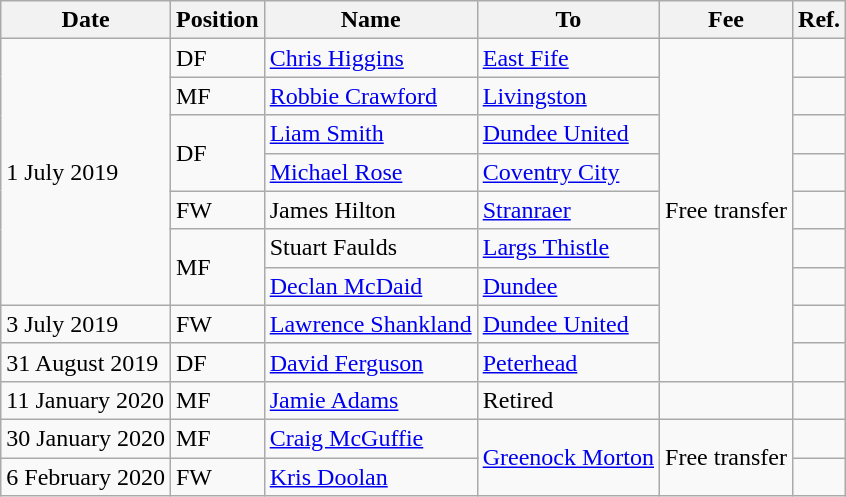<table class="wikitable">
<tr>
<th>Date</th>
<th>Position</th>
<th>Name</th>
<th>To</th>
<th>Fee</th>
<th>Ref.</th>
</tr>
<tr>
<td rowspan="7">1 July 2019</td>
<td>DF</td>
<td><a href='#'>Chris Higgins</a></td>
<td><a href='#'>East Fife</a></td>
<td rowspan="9">Free transfer</td>
<td></td>
</tr>
<tr>
<td>MF</td>
<td><a href='#'>Robbie Crawford</a></td>
<td><a href='#'>Livingston</a></td>
<td></td>
</tr>
<tr>
<td rowspan="2">DF</td>
<td><a href='#'>Liam Smith</a></td>
<td><a href='#'>Dundee United</a></td>
<td></td>
</tr>
<tr>
<td><a href='#'>Michael Rose</a></td>
<td> <a href='#'>Coventry City</a></td>
<td></td>
</tr>
<tr>
<td>FW</td>
<td James Hilton (footballer)>James Hilton</td>
<td><a href='#'>Stranraer</a></td>
<td></td>
</tr>
<tr>
<td rowspan="2">MF</td>
<td>Stuart Faulds</td>
<td><a href='#'>Largs Thistle</a></td>
<td></td>
</tr>
<tr>
<td><a href='#'>Declan McDaid</a></td>
<td><a href='#'>Dundee</a></td>
<td></td>
</tr>
<tr>
<td>3 July 2019</td>
<td>FW</td>
<td><a href='#'>Lawrence Shankland</a></td>
<td><a href='#'>Dundee United</a></td>
<td></td>
</tr>
<tr>
<td>31 August 2019</td>
<td>DF</td>
<td><a href='#'>David Ferguson</a></td>
<td><a href='#'>Peterhead</a></td>
<td></td>
</tr>
<tr>
<td>11 January 2020</td>
<td>MF</td>
<td><a href='#'>Jamie Adams</a></td>
<td>Retired</td>
<td></td>
<td></td>
</tr>
<tr>
<td>30 January 2020</td>
<td>MF</td>
<td><a href='#'>Craig McGuffie</a></td>
<td rowspan="2"><a href='#'>Greenock Morton</a></td>
<td rowspan="2">Free transfer</td>
<td></td>
</tr>
<tr>
<td>6 February 2020</td>
<td>FW</td>
<td><a href='#'>Kris Doolan</a></td>
<td></td>
</tr>
</table>
